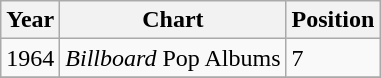<table class="wikitable">
<tr>
<th>Year</th>
<th>Chart</th>
<th>Position</th>
</tr>
<tr>
<td>1964</td>
<td><em>Billboard</em> Pop Albums</td>
<td>7</td>
</tr>
<tr>
</tr>
</table>
